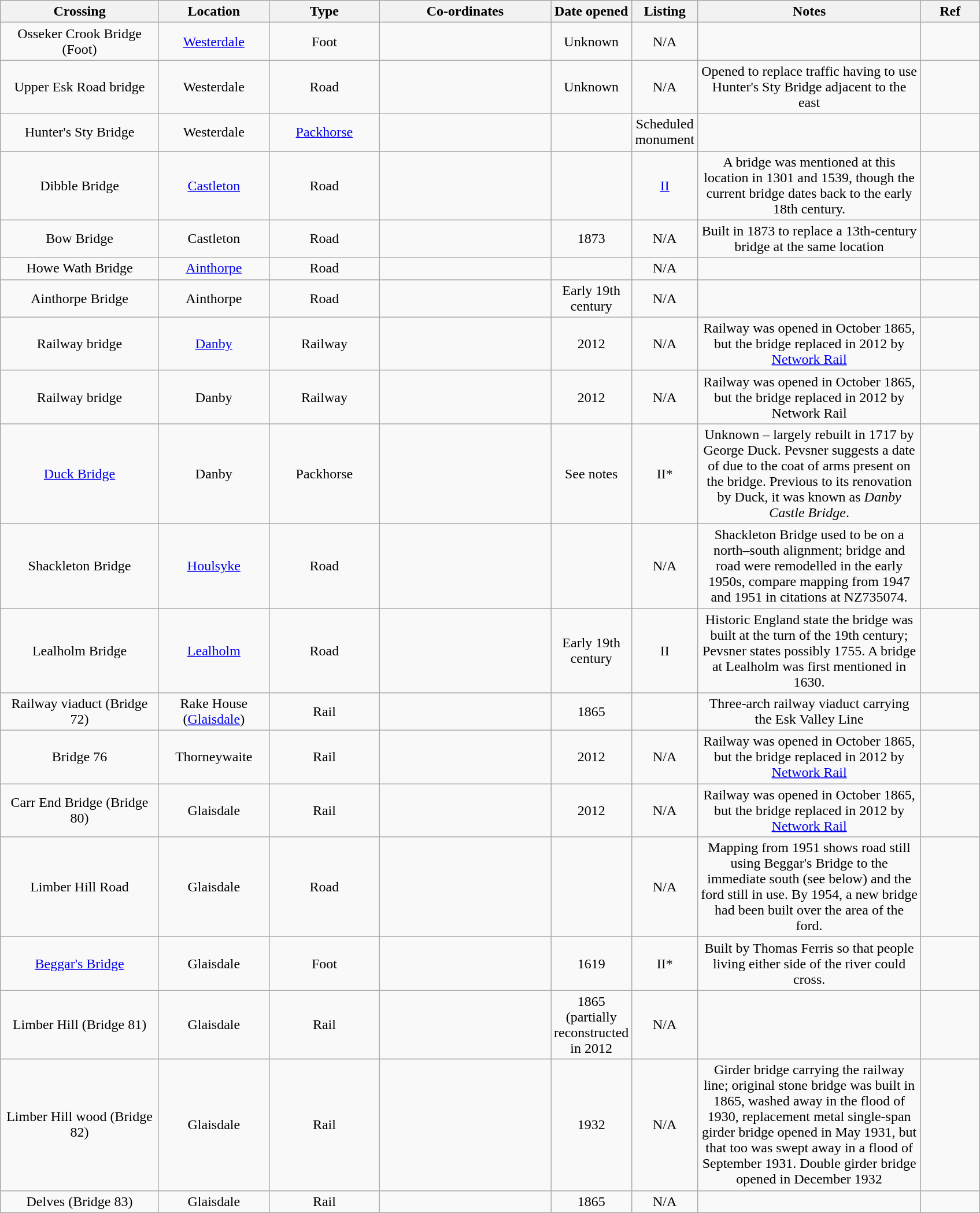<table class="wikitable sortable" style="text-align: center;">
<tr>
<th scope="col" style="width:175px;">Crossing</th>
<th scope="col" style="width:120px;">Location</th>
<th scope="col" style="width:120px;">Type</th>
<th scope="col" style="width:190px;">Co-ordinates</th>
<th scope="col" style="width:60px;">Date opened</th>
<th scope="col" style="width:60px;">Listing</th>
<th scope="col" style="width:250px;">Notes</th>
<th scope="col" style="width:60px;">Ref</th>
</tr>
<tr>
<td>Osseker Crook Bridge (Foot)</td>
<td><a href='#'>Westerdale</a></td>
<td>Foot</td>
<td><small></small></td>
<td>Unknown</td>
<td>N/A</td>
<td></td>
<td></td>
</tr>
<tr>
<td>Upper Esk Road bridge</td>
<td>Westerdale</td>
<td>Road</td>
<td><small></small></td>
<td>Unknown</td>
<td>N/A</td>
<td>Opened to replace traffic having to use Hunter's Sty Bridge adjacent to the east</td>
<td></td>
</tr>
<tr>
<td>Hunter's Sty Bridge</td>
<td>Westerdale</td>
<td><a href='#'>Packhorse</a></td>
<td><small></small></td>
<td></td>
<td>Scheduled monument</td>
<td></td>
<td></td>
</tr>
<tr>
<td>Dibble Bridge</td>
<td><a href='#'>Castleton</a></td>
<td>Road</td>
<td><small></small></td>
<td></td>
<td><a href='#'>II</a></td>
<td>A bridge was mentioned at this location in 1301 and 1539, though the current bridge dates back to the early 18th century.</td>
<td></td>
</tr>
<tr>
<td>Bow Bridge</td>
<td>Castleton</td>
<td>Road</td>
<td><small></small></td>
<td>1873</td>
<td>N/A</td>
<td>Built in 1873 to replace a 13th-century bridge at the same location</td>
<td></td>
</tr>
<tr>
<td>Howe Wath Bridge</td>
<td><a href='#'>Ainthorpe</a></td>
<td>Road</td>
<td><small></small></td>
<td></td>
<td>N/A</td>
<td></td>
<td></td>
</tr>
<tr>
<td>Ainthorpe Bridge</td>
<td>Ainthorpe</td>
<td>Road</td>
<td><small></small></td>
<td>Early 19th century</td>
<td>N/A</td>
<td></td>
<td></td>
</tr>
<tr>
<td>Railway bridge</td>
<td><a href='#'>Danby</a></td>
<td>Railway</td>
<td><small></small></td>
<td>2012</td>
<td>N/A</td>
<td>Railway was opened in October 1865, but the bridge replaced in 2012 by <a href='#'>Network Rail</a></td>
<td></td>
</tr>
<tr>
<td>Railway bridge</td>
<td>Danby</td>
<td>Railway</td>
<td><small></small></td>
<td>2012</td>
<td>N/A</td>
<td>Railway was opened in October 1865, but the bridge replaced in 2012 by Network Rail</td>
<td></td>
</tr>
<tr>
<td><a href='#'>Duck Bridge</a></td>
<td>Danby</td>
<td>Packhorse</td>
<td><small></small></td>
<td>See notes</td>
<td>II*</td>
<td>Unknown – largely rebuilt in 1717 by George Duck. Pevsner suggests a date of  due to the coat of arms present on the bridge. Previous to its renovation by Duck, it was known as <em>Danby Castle Bridge</em>.</td>
<td></td>
</tr>
<tr>
<td>Shackleton Bridge</td>
<td><a href='#'>Houlsyke</a></td>
<td>Road</td>
<td><small></small></td>
<td></td>
<td>N/A</td>
<td>Shackleton Bridge used to be on a north–south alignment; bridge and road were remodelled in the early 1950s, compare mapping from 1947 and 1951 in citations at NZ735074.</td>
<td></td>
</tr>
<tr>
<td>Lealholm Bridge</td>
<td><a href='#'>Lealholm</a></td>
<td>Road</td>
<td><small></small></td>
<td>Early 19th century</td>
<td>II</td>
<td>Historic England state the bridge was built at the turn of the 19th century; Pevsner states possibly 1755. A bridge at Lealholm was first mentioned in 1630.</td>
<td></td>
</tr>
<tr>
<td>Railway viaduct (Bridge 72)</td>
<td>Rake House (<a href='#'>Glaisdale</a>)</td>
<td>Rail</td>
<td><small></small></td>
<td>1865</td>
<td></td>
<td>Three-arch railway viaduct carrying the Esk Valley Line</td>
<td></td>
</tr>
<tr>
<td>Bridge 76</td>
<td>Thorneywaite</td>
<td>Rail</td>
<td><small></small></td>
<td>2012</td>
<td>N/A</td>
<td>Railway was opened in October 1865, but the bridge replaced in 2012 by <a href='#'>Network Rail</a></td>
<td></td>
</tr>
<tr>
<td>Carr End Bridge (Bridge 80)</td>
<td>Glaisdale</td>
<td>Rail</td>
<td><small></small></td>
<td>2012</td>
<td>N/A</td>
<td>Railway was opened in October 1865, but the bridge replaced in 2012 by <a href='#'>Network Rail</a></td>
<td></td>
</tr>
<tr>
<td>Limber Hill Road</td>
<td>Glaisdale</td>
<td>Road</td>
<td><small></small></td>
<td></td>
<td>N/A</td>
<td>Mapping from 1951 shows road still using Beggar's Bridge to the immediate south (see below) and the ford still in use. By 1954, a new bridge had been built over the area of the ford.</td>
<td></td>
</tr>
<tr>
<td><a href='#'>Beggar's Bridge</a></td>
<td>Glaisdale</td>
<td>Foot</td>
<td><small></small></td>
<td>1619</td>
<td>II*</td>
<td>Built by Thomas Ferris so that people living either side of the river could cross.</td>
<td></td>
</tr>
<tr>
<td>Limber Hill (Bridge 81)</td>
<td>Glaisdale</td>
<td>Rail</td>
<td><small></small></td>
<td>1865 (partially reconstructed in 2012</td>
<td>N/A</td>
<td></td>
<td></td>
</tr>
<tr>
<td>Limber Hill wood (Bridge 82)</td>
<td>Glaisdale</td>
<td>Rail</td>
<td><small></small></td>
<td>1932</td>
<td>N/A</td>
<td>Girder bridge carrying the railway line; original stone bridge was built in 1865, washed away in the flood of 1930, replacement metal single-span girder bridge opened in May 1931, but that too was swept away in a flood of September 1931. Double girder bridge opened in December 1932</td>
<td></td>
</tr>
<tr>
<td>Delves (Bridge 83)</td>
<td>Glaisdale</td>
<td>Rail</td>
<td><small></small></td>
<td>1865</td>
<td>N/A</td>
<td></td>
<td></td>
</tr>
</table>
